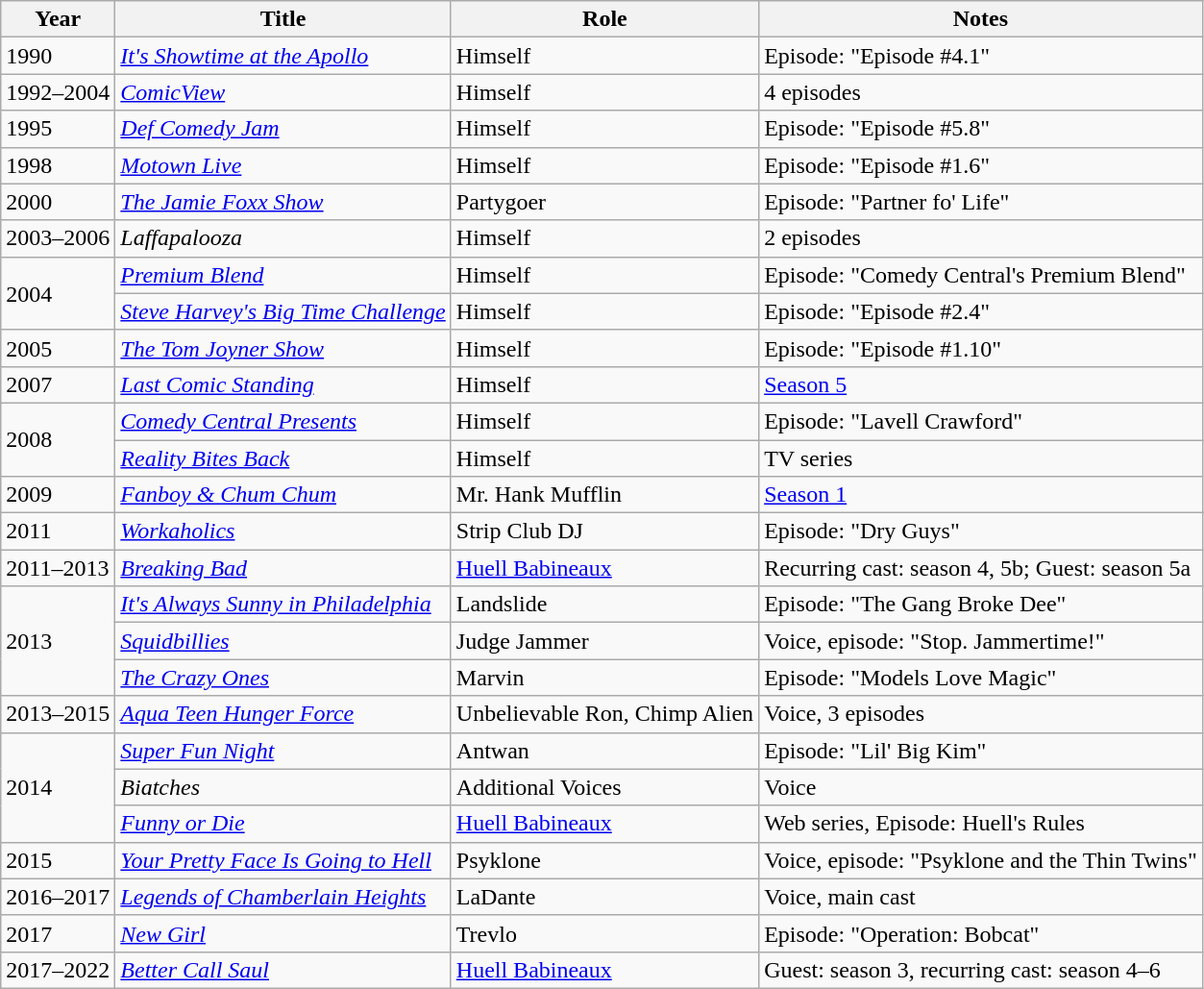<table class="wikitable sortable">
<tr>
<th>Year</th>
<th>Title</th>
<th>Role</th>
<th>Notes</th>
</tr>
<tr>
<td>1990</td>
<td><em><a href='#'>It's Showtime at the Apollo</a></em></td>
<td>Himself</td>
<td>Episode: "Episode #4.1"</td>
</tr>
<tr>
<td>1992–2004</td>
<td><em><a href='#'>ComicView</a></em></td>
<td>Himself</td>
<td>4 episodes</td>
</tr>
<tr>
<td>1995</td>
<td><em><a href='#'>Def Comedy Jam</a></em></td>
<td>Himself</td>
<td>Episode: "Episode #5.8"</td>
</tr>
<tr>
<td>1998</td>
<td><em><a href='#'>Motown Live</a></em></td>
<td>Himself</td>
<td>Episode: "Episode #1.6"</td>
</tr>
<tr>
<td>2000</td>
<td><em><a href='#'>The Jamie Foxx Show</a></em></td>
<td>Partygoer</td>
<td>Episode: "Partner fo' Life"</td>
</tr>
<tr>
<td>2003–2006</td>
<td><em>Laffapalooza</em></td>
<td>Himself</td>
<td>2 episodes</td>
</tr>
<tr>
<td rowspan=2>2004</td>
<td><em><a href='#'>Premium Blend</a></em></td>
<td>Himself</td>
<td>Episode: "Comedy Central's Premium Blend"</td>
</tr>
<tr>
<td><em><a href='#'>Steve Harvey's Big Time Challenge</a></em></td>
<td>Himself</td>
<td>Episode: "Episode #2.4"</td>
</tr>
<tr>
<td>2005</td>
<td><em><a href='#'>The Tom Joyner Show</a></em></td>
<td>Himself</td>
<td>Episode: "Episode #1.10"</td>
</tr>
<tr>
<td>2007</td>
<td><em><a href='#'>Last Comic Standing</a></em></td>
<td>Himself</td>
<td><a href='#'>Season 5</a></td>
</tr>
<tr>
<td rowspan=2>2008</td>
<td><em><a href='#'>Comedy Central Presents</a></em></td>
<td>Himself</td>
<td>Episode: "Lavell Crawford"</td>
</tr>
<tr>
<td><em><a href='#'>Reality Bites Back</a></em></td>
<td>Himself</td>
<td>TV series</td>
</tr>
<tr>
<td>2009</td>
<td><em><a href='#'>Fanboy & Chum Chum</a></em></td>
<td>Mr. Hank Mufflin</td>
<td><a href='#'>Season 1</a></td>
</tr>
<tr>
<td>2011</td>
<td><em><a href='#'>Workaholics</a></em></td>
<td>Strip Club DJ</td>
<td>Episode: "Dry Guys"</td>
</tr>
<tr>
<td>2011–2013</td>
<td><em><a href='#'>Breaking Bad</a></em></td>
<td><a href='#'>Huell Babineaux</a></td>
<td>Recurring cast: season 4, 5b; Guest: season 5a</td>
</tr>
<tr>
<td rowspan=3>2013</td>
<td><em><a href='#'>It's Always Sunny in Philadelphia</a></em></td>
<td>Landslide</td>
<td>Episode: "The Gang Broke Dee"</td>
</tr>
<tr>
<td><em><a href='#'>Squidbillies</a></em></td>
<td>Judge Jammer</td>
<td>Voice, episode: "Stop. Jammertime!"</td>
</tr>
<tr>
<td><em><a href='#'>The Crazy Ones</a></em></td>
<td>Marvin</td>
<td>Episode: "Models Love Magic"</td>
</tr>
<tr>
<td>2013–2015</td>
<td><em><a href='#'>Aqua Teen Hunger Force</a></em></td>
<td>Unbelievable Ron, Chimp Alien</td>
<td>Voice, 3 episodes</td>
</tr>
<tr>
<td rowspan=3>2014</td>
<td><em><a href='#'>Super Fun Night</a></em></td>
<td>Antwan</td>
<td>Episode: "Lil' Big Kim"</td>
</tr>
<tr>
<td><em>Biatches</em></td>
<td>Additional Voices</td>
<td>Voice</td>
</tr>
<tr>
<td><em><a href='#'>Funny or Die</a></em></td>
<td><a href='#'>Huell Babineaux</a></td>
<td>Web series, Episode: Huell's Rules</td>
</tr>
<tr>
<td>2015</td>
<td><em><a href='#'>Your Pretty Face Is Going to Hell</a></em></td>
<td>Psyklone</td>
<td>Voice, episode: "Psyklone and the Thin Twins"</td>
</tr>
<tr>
<td>2016–2017</td>
<td><em><a href='#'>Legends of Chamberlain Heights</a></em></td>
<td>LaDante</td>
<td>Voice, main cast</td>
</tr>
<tr>
<td>2017</td>
<td><em><a href='#'>New Girl</a></em></td>
<td>Trevlo</td>
<td>Episode: "Operation: Bobcat"</td>
</tr>
<tr>
<td>2017–2022</td>
<td><em><a href='#'>Better Call Saul</a></em></td>
<td><a href='#'>Huell Babineaux</a></td>
<td>Guest: season 3, recurring cast: season 4–6</td>
</tr>
</table>
